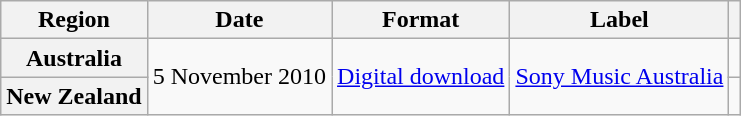<table class="wikitable plainrowheaders">
<tr>
<th scope="col">Region</th>
<th scope="col">Date</th>
<th scope="col">Format</th>
<th scope="col">Label</th>
<th scope="col"></th>
</tr>
<tr>
<th scope="row">Australia</th>
<td rowspan=2>5 November 2010</td>
<td rowspan=2><a href='#'>Digital download</a></td>
<td rowspan=2><a href='#'>Sony Music Australia</a></td>
<td></td>
</tr>
<tr>
<th scope="row">New Zealand</th>
<td></td>
</tr>
</table>
